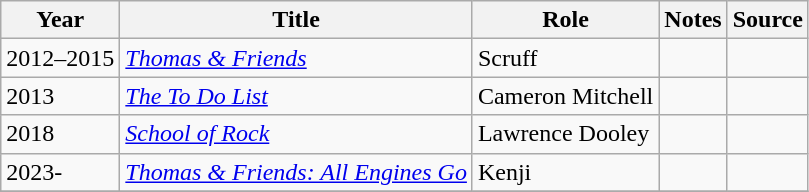<table class="wikitable sortable plainrowheaders">
<tr>
<th>Year</th>
<th>Title</th>
<th>Role</th>
<th class="unsortable">Notes</th>
<th class="unsortable">Source</th>
</tr>
<tr>
<td>2012–2015</td>
<td><em><a href='#'>Thomas & Friends</a></em></td>
<td>Scruff</td>
<td></td>
<td></td>
</tr>
<tr>
<td>2013</td>
<td><em><a href='#'>The To Do List</a></em></td>
<td>Cameron Mitchell</td>
<td></td>
<td></td>
</tr>
<tr>
<td>2018</td>
<td><em><a href='#'>School of Rock</a></em></td>
<td>Lawrence Dooley</td>
<td></td>
<td></td>
</tr>
<tr>
<td>2023-</td>
<td><em><a href='#'>Thomas & Friends: All Engines Go</a></em></td>
<td>Kenji</td>
<td></td>
<td></td>
</tr>
<tr>
</tr>
</table>
